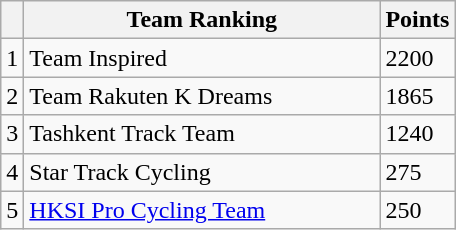<table class="wikitable col3right">
<tr>
<th></th>
<th style="width:230px; white-space:nowrap;">Team Ranking</th>
<th style="width:20px;">Points</th>
</tr>
<tr>
<td>1</td>
<td> Team Inspired</td>
<td>2200</td>
</tr>
<tr>
<td>2</td>
<td> Team Rakuten K Dreams</td>
<td>1865</td>
</tr>
<tr>
<td>3</td>
<td> Tashkent Track Team</td>
<td>1240</td>
</tr>
<tr>
<td>4</td>
<td> Star Track Cycling</td>
<td>275</td>
</tr>
<tr>
<td>5</td>
<td> <a href='#'>HKSI Pro Cycling Team</a></td>
<td>250</td>
</tr>
</table>
